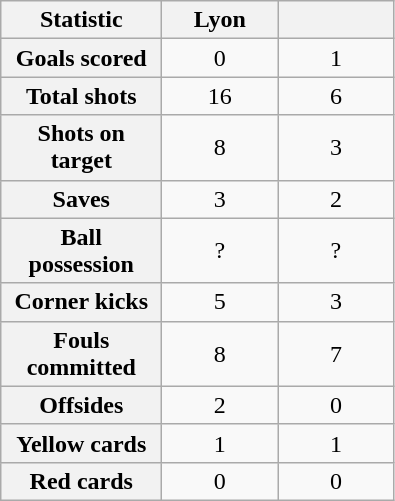<table class="wikitable plainrowheaders" style="text-align:center">
<tr>
<th scope="col" style="width:100px">Statistic</th>
<th scope="col" style="width:70px">Lyon</th>
<th scope="col" style="width:70px"></th>
</tr>
<tr>
<th scope="row">Goals scored</th>
<td>0</td>
<td>1</td>
</tr>
<tr>
<th scope="row">Total shots</th>
<td>16</td>
<td>6</td>
</tr>
<tr>
<th scope="row">Shots on target</th>
<td>8</td>
<td>3</td>
</tr>
<tr>
<th scope="row">Saves</th>
<td>3</td>
<td>2</td>
</tr>
<tr>
<th scope="row">Ball possession</th>
<td>?</td>
<td>?</td>
</tr>
<tr>
<th scope="row">Corner kicks</th>
<td>5</td>
<td>3</td>
</tr>
<tr>
<th scope="row">Fouls committed</th>
<td>8</td>
<td>7</td>
</tr>
<tr>
<th scope="row">Offsides</th>
<td>2</td>
<td>0</td>
</tr>
<tr>
<th scope="row">Yellow cards</th>
<td>1</td>
<td>1</td>
</tr>
<tr>
<th scope="row">Red cards</th>
<td>0</td>
<td>0</td>
</tr>
</table>
